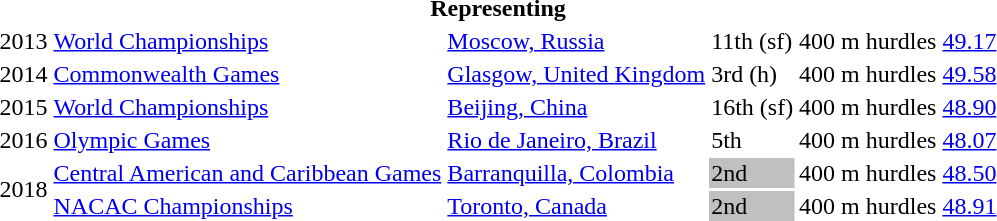<table>
<tr>
<th colspan="6">Representing </th>
</tr>
<tr>
<td>2013</td>
<td><a href='#'>World Championships</a></td>
<td><a href='#'>Moscow, Russia</a></td>
<td>11th (sf)</td>
<td>400 m hurdles</td>
<td><a href='#'>49.17</a></td>
</tr>
<tr>
<td>2014</td>
<td><a href='#'>Commonwealth Games</a></td>
<td><a href='#'>Glasgow, United Kingdom</a></td>
<td>3rd (h)</td>
<td>400 m hurdles</td>
<td><a href='#'>49.58</a></td>
</tr>
<tr>
<td>2015</td>
<td><a href='#'>World Championships</a></td>
<td><a href='#'>Beijing, China</a></td>
<td>16th (sf)</td>
<td>400 m hurdles</td>
<td><a href='#'>48.90</a></td>
</tr>
<tr>
<td>2016</td>
<td><a href='#'>Olympic Games</a></td>
<td><a href='#'>Rio de Janeiro, Brazil</a></td>
<td>5th</td>
<td>400 m hurdles</td>
<td><a href='#'>48.07</a></td>
</tr>
<tr>
<td rowspan=2>2018</td>
<td><a href='#'>Central American and Caribbean Games</a></td>
<td><a href='#'>Barranquilla, Colombia</a></td>
<td bgcolor=silver>2nd</td>
<td>400 m hurdles</td>
<td><a href='#'>48.50</a></td>
</tr>
<tr>
<td><a href='#'>NACAC Championships</a></td>
<td><a href='#'>Toronto, Canada</a></td>
<td bgcolor=silver>2nd</td>
<td>400 m hurdles</td>
<td><a href='#'>48.91</a></td>
</tr>
</table>
